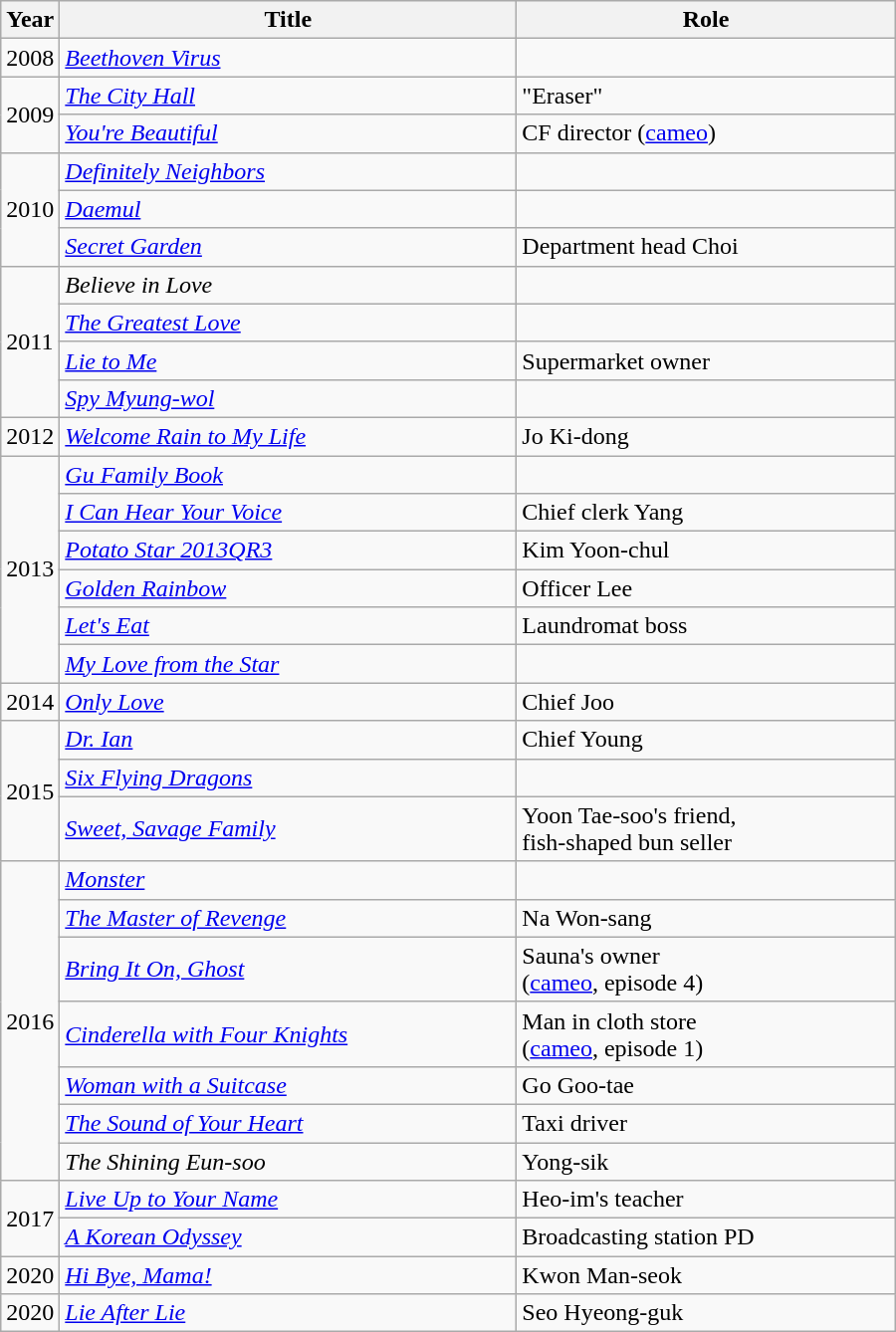<table class="wikitable" style="width:600px">
<tr>
<th width=10>Year</th>
<th>Title</th>
<th>Role</th>
</tr>
<tr>
<td>2008</td>
<td><em><a href='#'>Beethoven Virus</a></em></td>
<td></td>
</tr>
<tr>
<td rowspan=2>2009</td>
<td><em><a href='#'>The City Hall</a></em></td>
<td>"Eraser"</td>
</tr>
<tr>
<td><em><a href='#'>You're Beautiful</a></em></td>
<td>CF director (<a href='#'>cameo</a>)</td>
</tr>
<tr>
<td rowspan=3>2010</td>
<td><em><a href='#'>Definitely Neighbors</a></em></td>
<td></td>
</tr>
<tr>
<td><em><a href='#'>Daemul</a></em></td>
<td></td>
</tr>
<tr>
<td><em><a href='#'>Secret Garden</a></em></td>
<td>Department head Choi</td>
</tr>
<tr>
<td rowspan=4>2011</td>
<td><em>Believe in Love</em></td>
<td></td>
</tr>
<tr>
<td><em><a href='#'>The Greatest Love</a></em></td>
<td></td>
</tr>
<tr>
<td><em><a href='#'>Lie to Me</a></em></td>
<td>Supermarket owner</td>
</tr>
<tr>
<td><em><a href='#'>Spy Myung-wol</a></em></td>
<td></td>
</tr>
<tr>
<td>2012</td>
<td><em><a href='#'>Welcome Rain to My Life</a></em></td>
<td>Jo Ki-dong</td>
</tr>
<tr>
<td rowspan=6>2013</td>
<td><em><a href='#'>Gu Family Book</a></em></td>
<td></td>
</tr>
<tr>
<td><em><a href='#'>I Can Hear Your Voice</a></em></td>
<td>Chief clerk Yang</td>
</tr>
<tr>
<td><em><a href='#'>Potato Star 2013QR3</a></em></td>
<td>Kim Yoon-chul</td>
</tr>
<tr>
<td><em><a href='#'>Golden Rainbow</a></em></td>
<td>Officer Lee</td>
</tr>
<tr>
<td><em><a href='#'>Let's Eat</a></em></td>
<td>Laundromat boss</td>
</tr>
<tr>
<td><em><a href='#'>My Love from the Star</a></em></td>
<td></td>
</tr>
<tr>
<td>2014</td>
<td><em><a href='#'>Only Love</a></em></td>
<td>Chief Joo</td>
</tr>
<tr>
<td rowspan=3>2015</td>
<td><em><a href='#'>Dr. Ian</a></em></td>
<td>Chief Young</td>
</tr>
<tr>
<td><em><a href='#'>Six Flying Dragons</a></em></td>
<td></td>
</tr>
<tr>
<td><em><a href='#'>Sweet, Savage Family</a></em></td>
<td>Yoon Tae-soo's friend, <br> fish-shaped bun seller</td>
</tr>
<tr>
<td rowspan=7>2016</td>
<td><em><a href='#'>Monster</a></em></td>
<td></td>
</tr>
<tr>
<td><em><a href='#'>The Master of Revenge</a></em></td>
<td>Na Won-sang</td>
</tr>
<tr>
<td><em><a href='#'>Bring It On, Ghost</a></em></td>
<td>Sauna's owner <br> (<a href='#'>cameo</a>, episode 4)</td>
</tr>
<tr>
<td><em><a href='#'>Cinderella with Four Knights</a></em></td>
<td>Man in cloth store <br> (<a href='#'>cameo</a>, episode 1)</td>
</tr>
<tr>
<td><em><a href='#'>Woman with a Suitcase</a></em></td>
<td>Go Goo-tae</td>
</tr>
<tr>
<td><em><a href='#'>The Sound of Your Heart</a></em></td>
<td>Taxi driver</td>
</tr>
<tr>
<td><em>The Shining Eun-soo</em></td>
<td>Yong-sik</td>
</tr>
<tr>
<td rowspan=2>2017</td>
<td><em><a href='#'>Live Up to Your Name</a></em></td>
<td>Heo-im's teacher</td>
</tr>
<tr>
<td><em><a href='#'>A Korean Odyssey</a></em></td>
<td>Broadcasting station PD</td>
</tr>
<tr>
<td>2020</td>
<td><em><a href='#'>Hi Bye, Mama!</a></em></td>
<td>Kwon Man-seok</td>
</tr>
<tr>
<td>2020</td>
<td><em><a href='#'>Lie After Lie</a></em></td>
<td>Seo Hyeong-guk</td>
</tr>
</table>
